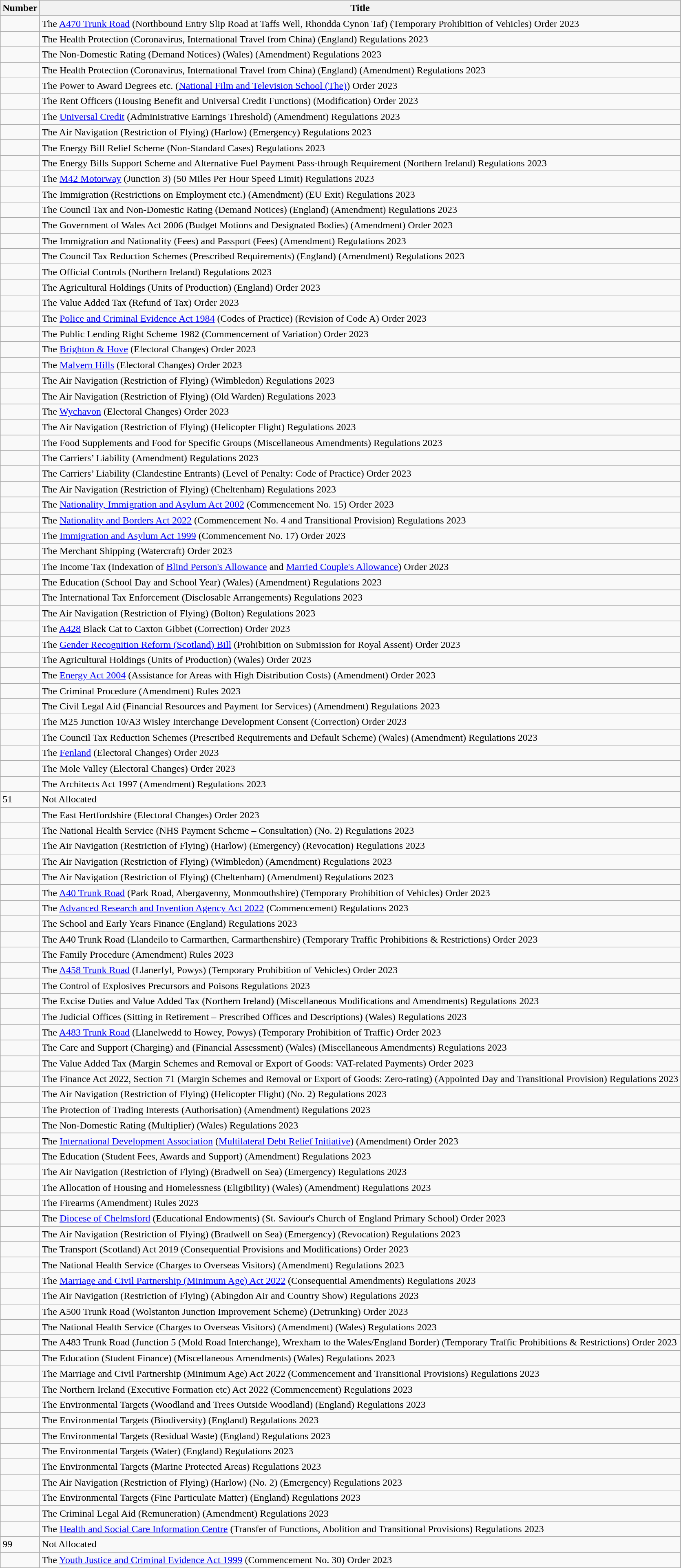<table class="wikitable collapsible">
<tr>
<th>Number</th>
<th>Title</th>
</tr>
<tr>
<td></td>
<td>The <a href='#'>A470 Trunk Road</a> (Northbound Entry Slip Road at Taffs Well, Rhondda Cynon Taf) (Temporary Prohibition of Vehicles) Order 2023</td>
</tr>
<tr>
<td></td>
<td>The Health Protection (Coronavirus, International Travel from China) (England) Regulations 2023</td>
</tr>
<tr>
<td></td>
<td>The Non-Domestic Rating (Demand Notices) (Wales) (Amendment) Regulations 2023</td>
</tr>
<tr>
<td></td>
<td>The Health Protection (Coronavirus, International Travel from China) (England) (Amendment) Regulations 2023</td>
</tr>
<tr>
<td></td>
<td>The Power to Award Degrees etc. (<a href='#'>National Film and Television School (The)</a>) Order 2023</td>
</tr>
<tr>
<td></td>
<td>The Rent Officers (Housing Benefit and Universal Credit Functions) (Modification) Order 2023</td>
</tr>
<tr>
<td></td>
<td>The <a href='#'>Universal Credit</a> (Administrative Earnings Threshold) (Amendment) Regulations 2023</td>
</tr>
<tr>
<td></td>
<td>The Air Navigation (Restriction of Flying) (Harlow) (Emergency) Regulations 2023</td>
</tr>
<tr>
<td></td>
<td>The Energy Bill Relief Scheme (Non-Standard Cases) Regulations 2023</td>
</tr>
<tr>
<td></td>
<td>The Energy Bills Support Scheme and Alternative Fuel Payment Pass-through Requirement (Northern Ireland) Regulations 2023</td>
</tr>
<tr>
<td></td>
<td>The <a href='#'>M42 Motorway</a> (Junction 3) (50 Miles Per Hour Speed Limit) Regulations 2023</td>
</tr>
<tr>
<td></td>
<td>The Immigration (Restrictions on Employment etc.) (Amendment) (EU Exit) Regulations 2023</td>
</tr>
<tr>
<td></td>
<td>The Council Tax and Non-Domestic Rating (Demand Notices) (England) (Amendment) Regulations 2023</td>
</tr>
<tr>
<td></td>
<td>The Government of Wales Act 2006 (Budget Motions and Designated Bodies) (Amendment) Order 2023</td>
</tr>
<tr>
<td></td>
<td>The Immigration and Nationality (Fees) and Passport (Fees) (Amendment) Regulations 2023</td>
</tr>
<tr>
<td></td>
<td>The Council Tax Reduction Schemes (Prescribed Requirements) (England) (Amendment) Regulations 2023</td>
</tr>
<tr>
<td></td>
<td>The Official Controls (Northern Ireland) Regulations 2023</td>
</tr>
<tr>
<td></td>
<td>The Agricultural Holdings (Units of Production) (England) Order 2023</td>
</tr>
<tr>
<td></td>
<td>The Value Added Tax (Refund of Tax) Order 2023</td>
</tr>
<tr>
<td></td>
<td>The <a href='#'>Police and Criminal Evidence Act 1984</a> (Codes of Practice) (Revision of Code A) Order 2023</td>
</tr>
<tr>
<td></td>
<td>The Public Lending Right Scheme 1982 (Commencement of Variation) Order 2023</td>
</tr>
<tr>
<td></td>
<td>The <a href='#'>Brighton & Hove</a> (Electoral Changes) Order 2023</td>
</tr>
<tr>
<td></td>
<td>The <a href='#'>Malvern Hills</a> (Electoral Changes) Order 2023</td>
</tr>
<tr>
<td></td>
<td>The Air Navigation (Restriction of Flying) (Wimbledon) Regulations 2023</td>
</tr>
<tr>
<td></td>
<td>The Air Navigation (Restriction of Flying) (Old Warden) Regulations 2023</td>
</tr>
<tr>
<td></td>
<td>The <a href='#'>Wychavon</a> (Electoral Changes) Order 2023</td>
</tr>
<tr>
<td></td>
<td>The Air Navigation (Restriction of Flying) (Helicopter Flight) Regulations 2023</td>
</tr>
<tr>
<td></td>
<td>The Food Supplements and Food for Specific Groups (Miscellaneous Amendments) Regulations 2023</td>
</tr>
<tr>
<td></td>
<td>The Carriers’ Liability (Amendment) Regulations 2023</td>
</tr>
<tr>
<td></td>
<td>The Carriers’ Liability (Clandestine Entrants) (Level of Penalty: Code of Practice) Order 2023</td>
</tr>
<tr>
<td></td>
<td>The Air Navigation (Restriction of Flying) (Cheltenham) Regulations 2023</td>
</tr>
<tr>
<td></td>
<td>The <a href='#'>Nationality, Immigration and Asylum Act 2002</a> (Commencement No. 15) Order 2023</td>
</tr>
<tr>
<td></td>
<td>The <a href='#'>Nationality and Borders Act 2022</a> (Commencement No. 4 and Transitional Provision) Regulations 2023</td>
</tr>
<tr>
<td></td>
<td>The <a href='#'>Immigration and Asylum Act 1999</a> (Commencement No. 17) Order 2023</td>
</tr>
<tr>
<td></td>
<td>The Merchant Shipping (Watercraft) Order 2023</td>
</tr>
<tr>
<td></td>
<td>The Income Tax (Indexation of <a href='#'>Blind Person's Allowance</a> and <a href='#'>Married Couple's Allowance</a>) Order 2023</td>
</tr>
<tr>
<td></td>
<td>The Education (School Day and School Year) (Wales) (Amendment) Regulations 2023</td>
</tr>
<tr>
<td></td>
<td>The International Tax Enforcement (Disclosable Arrangements) Regulations 2023</td>
</tr>
<tr>
<td></td>
<td>The Air Navigation (Restriction of Flying) (Bolton) Regulations 2023</td>
</tr>
<tr>
<td></td>
<td>The <a href='#'>A428</a> Black Cat to Caxton Gibbet (Correction) Order 2023</td>
</tr>
<tr>
<td></td>
<td>The <a href='#'>Gender Recognition Reform (Scotland) Bill</a> (Prohibition on Submission for Royal Assent) Order 2023</td>
</tr>
<tr>
<td></td>
<td>The Agricultural Holdings (Units of Production) (Wales) Order 2023</td>
</tr>
<tr>
<td></td>
<td>The <a href='#'>Energy Act 2004</a> (Assistance for Areas with High Distribution Costs) (Amendment) Order 2023</td>
</tr>
<tr>
<td></td>
<td>The Criminal Procedure (Amendment) Rules 2023</td>
</tr>
<tr>
<td></td>
<td>The Civil Legal Aid (Financial Resources and Payment for Services) (Amendment) Regulations 2023</td>
</tr>
<tr>
<td></td>
<td>The M25 Junction 10/A3 Wisley Interchange Development Consent (Correction) Order 2023</td>
</tr>
<tr>
<td></td>
<td>The Council Tax Reduction Schemes (Prescribed Requirements and Default Scheme) (Wales) (Amendment) Regulations 2023</td>
</tr>
<tr>
<td></td>
<td>The <a href='#'>Fenland</a> (Electoral Changes) Order 2023</td>
</tr>
<tr>
<td></td>
<td>The Mole Valley (Electoral Changes) Order 2023</td>
</tr>
<tr>
<td></td>
<td>The Architects Act 1997 (Amendment) Regulations 2023</td>
</tr>
<tr>
<td>51</td>
<td>Not Allocated</td>
</tr>
<tr>
<td></td>
<td>The East Hertfordshire (Electoral Changes) Order 2023</td>
</tr>
<tr>
<td></td>
<td>The National Health Service (NHS Payment Scheme – Consultation) (No. 2) Regulations 2023</td>
</tr>
<tr>
<td></td>
<td>The Air Navigation (Restriction of Flying) (Harlow) (Emergency) (Revocation) Regulations 2023</td>
</tr>
<tr>
<td></td>
<td>The Air Navigation (Restriction of Flying) (Wimbledon) (Amendment) Regulations 2023</td>
</tr>
<tr>
<td></td>
<td>The Air Navigation (Restriction of Flying) (Cheltenham) (Amendment) Regulations 2023</td>
</tr>
<tr>
<td></td>
<td>The <a href='#'>A40 Trunk Road</a> (Park Road, Abergavenny, Monmouthshire) (Temporary Prohibition of Vehicles) Order 2023</td>
</tr>
<tr>
<td></td>
<td>The <a href='#'>Advanced Research and Invention Agency Act 2022</a> (Commencement) Regulations 2023</td>
</tr>
<tr>
<td></td>
<td>The School and Early Years Finance (England) Regulations 2023</td>
</tr>
<tr>
<td></td>
<td>The A40 Trunk Road (Llandeilo to Carmarthen, Carmarthenshire) (Temporary Traffic Prohibitions & Restrictions) Order 2023</td>
</tr>
<tr>
<td></td>
<td>The Family Procedure (Amendment) Rules 2023</td>
</tr>
<tr>
<td></td>
<td>The <a href='#'>A458 Trunk Road</a> (Llanerfyl, Powys) (Temporary Prohibition of Vehicles) Order 2023</td>
</tr>
<tr>
<td></td>
<td>The Control of Explosives Precursors and Poisons Regulations 2023</td>
</tr>
<tr>
<td></td>
<td>The Excise Duties and Value Added Tax (Northern Ireland) (Miscellaneous Modifications and Amendments) Regulations 2023</td>
</tr>
<tr>
<td></td>
<td>The Judicial Offices (Sitting in Retirement – Prescribed Offices and Descriptions) (Wales) Regulations 2023</td>
</tr>
<tr>
<td></td>
<td>The <a href='#'>A483 Trunk Road</a> (Llanelwedd to Howey, Powys) (Temporary Prohibition of Traffic) Order 2023</td>
</tr>
<tr>
<td></td>
<td>The Care and Support (Charging) and (Financial Assessment) (Wales) (Miscellaneous Amendments) Regulations 2023</td>
</tr>
<tr>
<td></td>
<td>The Value Added Tax (Margin Schemes and Removal or Export of Goods: VAT-related Payments) Order 2023</td>
</tr>
<tr>
<td></td>
<td>The Finance Act 2022, Section 71 (Margin Schemes and Removal or Export of Goods: Zero-rating) (Appointed Day and Transitional Provision) Regulations 2023</td>
</tr>
<tr>
<td></td>
<td>The Air Navigation (Restriction of Flying) (Helicopter Flight) (No. 2) Regulations 2023</td>
</tr>
<tr>
<td></td>
<td>The Protection of Trading Interests (Authorisation) (Amendment) Regulations 2023</td>
</tr>
<tr>
<td></td>
<td>The Non-Domestic Rating (Multiplier) (Wales) Regulations 2023</td>
</tr>
<tr>
<td></td>
<td>The <a href='#'>International Development Association</a> (<a href='#'>Multilateral Debt Relief Initiative</a>) (Amendment) Order 2023</td>
</tr>
<tr>
<td></td>
<td>The Education (Student Fees, Awards and Support) (Amendment) Regulations 2023</td>
</tr>
<tr>
<td></td>
<td>The Air Navigation (Restriction of Flying) (Bradwell on Sea) (Emergency) Regulations 2023</td>
</tr>
<tr>
<td></td>
<td>The Allocation of Housing and Homelessness (Eligibility) (Wales) (Amendment) Regulations 2023</td>
</tr>
<tr>
<td></td>
<td>The Firearms (Amendment) Rules 2023</td>
</tr>
<tr>
<td></td>
<td>The <a href='#'>Diocese of Chelmsford</a> (Educational Endowments) (St. Saviour's Church of England Primary School) Order 2023</td>
</tr>
<tr>
<td></td>
<td>The Air Navigation (Restriction of Flying) (Bradwell on Sea) (Emergency) (Revocation) Regulations 2023</td>
</tr>
<tr>
<td></td>
<td>The Transport (Scotland) Act 2019 (Consequential Provisions and Modifications) Order 2023</td>
</tr>
<tr>
<td></td>
<td>The National Health Service (Charges to Overseas Visitors) (Amendment) Regulations 2023</td>
</tr>
<tr>
<td></td>
<td>The <a href='#'>Marriage and Civil Partnership (Minimum Age) Act 2022</a> (Consequential Amendments) Regulations 2023</td>
</tr>
<tr>
<td></td>
<td>The Air Navigation (Restriction of Flying) (Abingdon Air and Country Show) Regulations 2023</td>
</tr>
<tr>
<td></td>
<td>The A500 Trunk Road (Wolstanton Junction Improvement Scheme) (Detrunking) Order 2023</td>
</tr>
<tr>
<td></td>
<td>The National Health Service (Charges to Overseas Visitors) (Amendment) (Wales) Regulations 2023</td>
</tr>
<tr>
<td></td>
<td>The A483 Trunk Road (Junction 5 (Mold Road Interchange), Wrexham to the Wales/England Border) (Temporary Traffic Prohibitions & Restrictions) Order 2023</td>
</tr>
<tr>
<td></td>
<td>The Education (Student Finance) (Miscellaneous Amendments) (Wales) Regulations 2023</td>
</tr>
<tr>
<td></td>
<td>The Marriage and Civil Partnership (Minimum Age) Act 2022 (Commencement and Transitional Provisions) Regulations 2023</td>
</tr>
<tr>
<td></td>
<td>The Northern Ireland (Executive Formation etc) Act 2022 (Commencement) Regulations 2023</td>
</tr>
<tr>
<td></td>
<td>The Environmental Targets (Woodland and Trees Outside Woodland) (England) Regulations 2023</td>
</tr>
<tr>
<td></td>
<td>The Environmental Targets (Biodiversity) (England) Regulations 2023</td>
</tr>
<tr>
<td></td>
<td>The Environmental Targets (Residual Waste) (England) Regulations 2023</td>
</tr>
<tr>
<td></td>
<td>The Environmental Targets (Water) (England) Regulations 2023</td>
</tr>
<tr>
<td></td>
<td>The Environmental Targets (Marine Protected Areas) Regulations 2023</td>
</tr>
<tr>
<td></td>
<td>The Air Navigation (Restriction of Flying) (Harlow) (No. 2) (Emergency) Regulations 2023</td>
</tr>
<tr>
<td></td>
<td>The Environmental Targets (Fine Particulate Matter) (England) Regulations 2023</td>
</tr>
<tr>
<td></td>
<td>The Criminal Legal Aid (Remuneration) (Amendment) Regulations 2023</td>
</tr>
<tr>
<td></td>
<td>The <a href='#'>Health and Social Care Information Centre</a> (Transfer of Functions, Abolition and Transitional Provisions) Regulations 2023</td>
</tr>
<tr>
<td>99</td>
<td>Not Allocated</td>
</tr>
<tr>
<td></td>
<td>The <a href='#'>Youth Justice and Criminal Evidence Act 1999</a> (Commencement No. 30) Order 2023</td>
</tr>
</table>
